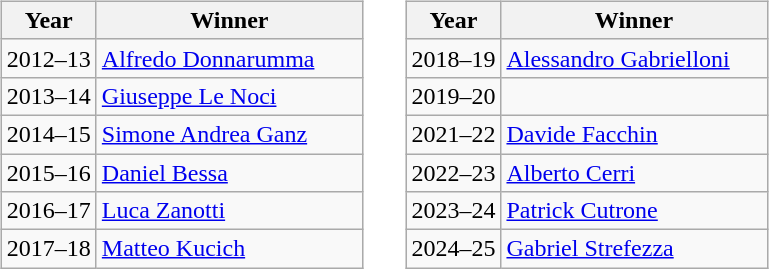<table>
<tr>
<td width="1"> </td>
<td valign="top"><br><table class="wikitable">
<tr>
<th>Year</th>
<th style="width:170px;">Winner</th>
</tr>
<tr>
<td>2012–13</td>
<td> <a href='#'>Alfredo Donnarumma</a></td>
</tr>
<tr>
<td>2013–14</td>
<td> <a href='#'>Giuseppe Le Noci</a></td>
</tr>
<tr>
<td>2014–15</td>
<td> <a href='#'>Simone Andrea Ganz</a></td>
</tr>
<tr>
<td>2015–16</td>
<td> <a href='#'>Daniel Bessa</a></td>
</tr>
<tr>
<td>2016–17</td>
<td> <a href='#'>Luca Zanotti</a></td>
</tr>
<tr>
<td>2017–18</td>
<td> <a href='#'>Matteo Kucich</a></td>
</tr>
</table>
</td>
<td width="1"> </td>
<td valign="top"><br><table class="wikitable">
<tr>
<th>Year</th>
<th style="width:170px;">Winner</th>
</tr>
<tr>
<td>2018–19</td>
<td> <a href='#'>Alessandro Gabrielloni</a></td>
</tr>
<tr>
<td>2019–20</td>
<td></td>
</tr>
<tr>
<td>2021–22</td>
<td> <a href='#'>Davide Facchin</a></td>
</tr>
<tr>
<td>2022–23</td>
<td> <a href='#'>Alberto Cerri</a></td>
</tr>
<tr>
<td>2023–24</td>
<td> <a href='#'>Patrick Cutrone</a></td>
</tr>
<tr>
<td>2024–25</td>
<td> <a href='#'>Gabriel Strefezza</a></td>
</tr>
</table>
</td>
</tr>
</table>
